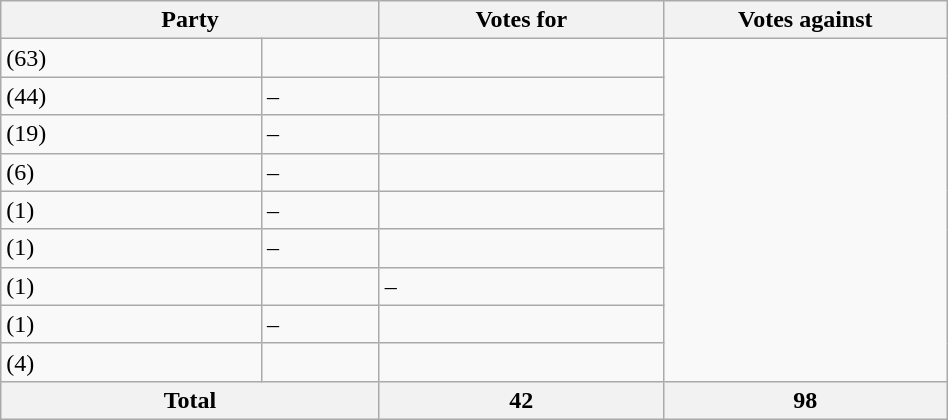<table class="wikitable"  style="float:left; width:50%;">
<tr>
<th style="width:20%;" colspan="2">Party</th>
<th style="width:15%;">Votes for</th>
<th style="width:15%;">Votes against</th>
</tr>
<tr>
<td> (63)</td>
<td></td>
<td></td>
</tr>
<tr>
<td> (44)</td>
<td>–</td>
<td></td>
</tr>
<tr>
<td> (19)</td>
<td>–</td>
<td></td>
</tr>
<tr>
<td> (6)</td>
<td>–</td>
<td></td>
</tr>
<tr>
<td> (1)</td>
<td>–</td>
<td></td>
</tr>
<tr>
<td> (1)</td>
<td>–</td>
<td></td>
</tr>
<tr>
<td> (1)</td>
<td></td>
<td>–</td>
</tr>
<tr>
<td> (1)</td>
<td>–</td>
<td></td>
</tr>
<tr>
<td> (4)</td>
<td></td>
<td></td>
</tr>
<tr>
<th colspan=2>Total</th>
<th>42</th>
<th>98</th>
</tr>
</table>
